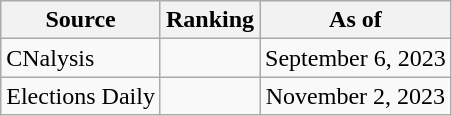<table class="wikitable" style="text-align:center">
<tr>
<th>Source</th>
<th>Ranking</th>
<th>As of</th>
</tr>
<tr>
<td align=left>CNalysis</td>
<td></td>
<td>September 6, 2023</td>
</tr>
<tr>
<td align=left>Elections Daily</td>
<td></td>
<td>November 2, 2023</td>
</tr>
</table>
